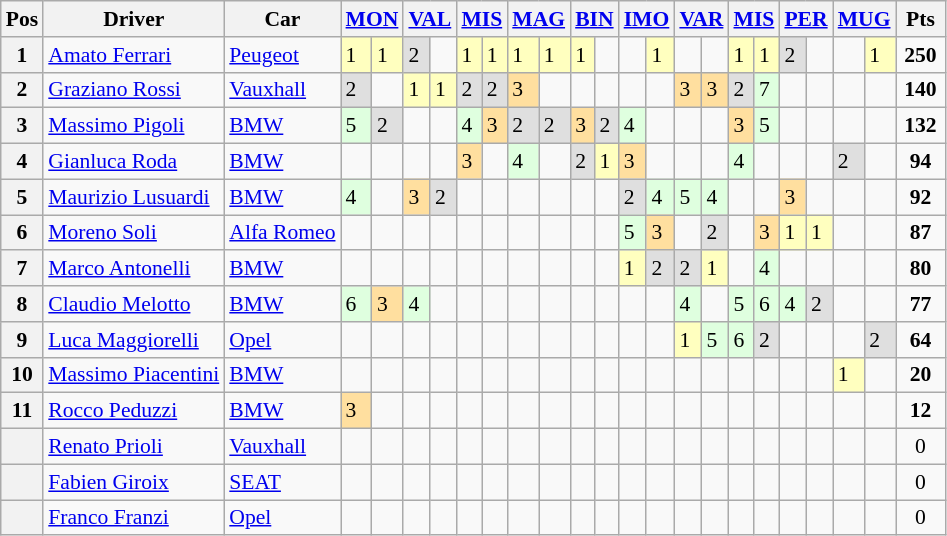<table class="wikitable" style="font-size: 90%">
<tr>
<th>Pos</th>
<th>Driver</th>
<th>Car</th>
<th colspan=2><a href='#'>MON</a><br></th>
<th colspan=2><a href='#'>VAL</a><br></th>
<th colspan=2><a href='#'>MIS</a><br></th>
<th colspan=2><a href='#'>MAG</a><br></th>
<th colspan=2><a href='#'>BIN</a><br></th>
<th colspan=2><a href='#'>IMO</a><br></th>
<th colspan=2><a href='#'>VAR</a><br></th>
<th colspan=2><a href='#'>MIS</a><br></th>
<th colspan=2><a href='#'>PER</a><br></th>
<th colspan=2><a href='#'>MUG</a><br></th>
<th valign="middle"> Pts </th>
</tr>
<tr>
<th>1</th>
<td> <a href='#'>Amato Ferrari</a></td>
<td><a href='#'>Peugeot</a></td>
<td style="background:#ffffbf;">1</td>
<td style="background:#ffffbf;">1</td>
<td style="background:#dfdfdf;">2</td>
<td></td>
<td style="background:#ffffbf;">1</td>
<td style="background:#ffffbf;">1</td>
<td style="background:#ffffbf;">1</td>
<td style="background:#ffffbf;">1</td>
<td style="background:#ffffbf;">1</td>
<td></td>
<td></td>
<td style="background:#ffffbf;">1</td>
<td></td>
<td></td>
<td style="background:#ffffbf;">1</td>
<td style="background:#ffffbf;">1</td>
<td style="background:#dfdfdf;">2</td>
<td></td>
<td></td>
<td style="background:#ffffbf;">1</td>
<td align="center"><strong>250</strong></td>
</tr>
<tr>
<th>2</th>
<td> <a href='#'>Graziano Rossi</a></td>
<td><a href='#'>Vauxhall</a></td>
<td style="background:#dfdfdf;">2</td>
<td></td>
<td style="background:#ffffbf;">1</td>
<td style="background:#ffffbf;">1</td>
<td style="background:#dfdfdf;">2</td>
<td style="background:#dfdfdf;">2</td>
<td style="background:#ffdf9f;">3</td>
<td></td>
<td></td>
<td></td>
<td></td>
<td></td>
<td style="background:#ffdf9f;">3</td>
<td style="background:#ffdf9f;">3</td>
<td style="background:#dfdfdf;">2</td>
<td style="background:#dfffdf;">7</td>
<td></td>
<td></td>
<td></td>
<td></td>
<td align="center"><strong>140</strong></td>
</tr>
<tr>
<th>3</th>
<td> <a href='#'>Massimo Pigoli</a></td>
<td><a href='#'>BMW</a></td>
<td style="background:#dfffdf;">5</td>
<td style="background:#dfdfdf;">2</td>
<td></td>
<td></td>
<td style="background:#dfffdf;">4</td>
<td style="background:#ffdf9f;">3</td>
<td style="background:#dfdfdf;">2</td>
<td style="background:#dfdfdf;">2</td>
<td style="background:#ffdf9f;">3</td>
<td style="background:#dfdfdf;">2</td>
<td style="background:#dfffdf;">4</td>
<td></td>
<td></td>
<td></td>
<td style="background:#ffdf9f;">3</td>
<td style="background:#dfffdf;">5</td>
<td></td>
<td></td>
<td></td>
<td></td>
<td align="center"><strong>132</strong></td>
</tr>
<tr>
<th>4</th>
<td> <a href='#'>Gianluca Roda</a></td>
<td><a href='#'>BMW</a></td>
<td></td>
<td></td>
<td></td>
<td></td>
<td style="background:#ffdf9f;">3</td>
<td></td>
<td style="background:#dfffdf;">4</td>
<td></td>
<td style="background:#dfdfdf;">2</td>
<td style="background:#ffffbf;">1</td>
<td style="background:#ffdf9f;">3</td>
<td></td>
<td></td>
<td></td>
<td style="background:#dfffdf;">4</td>
<td></td>
<td></td>
<td></td>
<td style="background:#dfdfdf;">2</td>
<td></td>
<td align="center"><strong>94</strong></td>
</tr>
<tr>
<th>5</th>
<td> <a href='#'>Maurizio Lusuardi</a></td>
<td><a href='#'>BMW</a></td>
<td style="background:#dfffdf;">4</td>
<td></td>
<td style="background:#ffdf9f;">3</td>
<td style="background:#dfdfdf;">2</td>
<td></td>
<td></td>
<td></td>
<td></td>
<td></td>
<td></td>
<td style="background:#dfdfdf;">2</td>
<td style="background:#dfffdf;">4</td>
<td style="background:#dfffdf;">5</td>
<td style="background:#dfffdf;">4</td>
<td></td>
<td></td>
<td style="background:#ffdf9f;">3</td>
<td></td>
<td></td>
<td></td>
<td align="center"><strong>92</strong></td>
</tr>
<tr>
<th>6</th>
<td> <a href='#'>Moreno Soli</a></td>
<td><a href='#'>Alfa Romeo</a></td>
<td></td>
<td></td>
<td></td>
<td></td>
<td></td>
<td></td>
<td></td>
<td></td>
<td></td>
<td></td>
<td style="background:#dfffdf;">5</td>
<td style="background:#ffdf9f;">3</td>
<td></td>
<td style="background:#dfdfdf;">2</td>
<td></td>
<td style="background:#ffdf9f;">3</td>
<td style="background:#ffffbf;">1</td>
<td style="background:#ffffbf;">1</td>
<td></td>
<td></td>
<td align="center"><strong>87</strong></td>
</tr>
<tr>
<th>7</th>
<td> <a href='#'>Marco Antonelli</a></td>
<td><a href='#'>BMW</a></td>
<td></td>
<td></td>
<td></td>
<td></td>
<td></td>
<td></td>
<td></td>
<td></td>
<td></td>
<td></td>
<td style="background:#ffffbf;">1</td>
<td style="background:#dfdfdf;">2</td>
<td style="background:#dfdfdf;">2</td>
<td style="background:#ffffbf;">1</td>
<td></td>
<td style="background:#dfffdf;">4</td>
<td></td>
<td></td>
<td></td>
<td></td>
<td align="center"><strong>80</strong></td>
</tr>
<tr>
<th>8</th>
<td> <a href='#'>Claudio Melotto</a></td>
<td><a href='#'>BMW</a></td>
<td style="background:#dfffdf;">6</td>
<td style="background:#ffdf9f;">3</td>
<td style="background:#dfffdf;">4</td>
<td></td>
<td></td>
<td></td>
<td></td>
<td></td>
<td></td>
<td></td>
<td></td>
<td></td>
<td style="background:#dfffdf;">4</td>
<td></td>
<td style="background:#dfffdf;">5</td>
<td style="background:#dfffdf;">6</td>
<td style="background:#dfffdf;">4</td>
<td style="background:#dfdfdf;">2</td>
<td></td>
<td></td>
<td align="center"><strong>77</strong></td>
</tr>
<tr>
<th>9</th>
<td> <a href='#'>Luca Maggiorelli</a></td>
<td><a href='#'>Opel</a></td>
<td></td>
<td></td>
<td></td>
<td></td>
<td></td>
<td></td>
<td></td>
<td></td>
<td></td>
<td></td>
<td></td>
<td></td>
<td style="background:#ffffbf;">1</td>
<td style="background:#dfffdf;">5</td>
<td style="background:#dfffdf;">6</td>
<td style="background:#dfdfdf;">2</td>
<td></td>
<td></td>
<td></td>
<td style="background:#dfdfdf;">2</td>
<td align="center"><strong>64</strong></td>
</tr>
<tr>
<th>10</th>
<td> <a href='#'>Massimo Piacentini</a></td>
<td><a href='#'>BMW</a></td>
<td></td>
<td></td>
<td></td>
<td></td>
<td></td>
<td></td>
<td></td>
<td></td>
<td></td>
<td></td>
<td></td>
<td></td>
<td></td>
<td></td>
<td></td>
<td></td>
<td></td>
<td></td>
<td style="background:#ffffbf;">1</td>
<td></td>
<td align="center"><strong>20</strong></td>
</tr>
<tr>
<th>11</th>
<td> <a href='#'>Rocco Peduzzi</a></td>
<td><a href='#'>BMW</a></td>
<td style="background:#ffdf9f;">3</td>
<td></td>
<td></td>
<td></td>
<td></td>
<td></td>
<td></td>
<td></td>
<td></td>
<td></td>
<td></td>
<td></td>
<td></td>
<td></td>
<td></td>
<td></td>
<td></td>
<td></td>
<td></td>
<td></td>
<td align="center"><strong>12</strong></td>
</tr>
<tr>
<th></th>
<td> <a href='#'>Renato Prioli</a></td>
<td><a href='#'>Vauxhall</a></td>
<td></td>
<td></td>
<td></td>
<td></td>
<td></td>
<td></td>
<td></td>
<td></td>
<td></td>
<td></td>
<td></td>
<td></td>
<td></td>
<td></td>
<td></td>
<td></td>
<td></td>
<td></td>
<td></td>
<td></td>
<td align="center">0</td>
</tr>
<tr>
<th></th>
<td> <a href='#'>Fabien Giroix</a></td>
<td><a href='#'>SEAT</a></td>
<td></td>
<td></td>
<td></td>
<td></td>
<td></td>
<td></td>
<td></td>
<td></td>
<td></td>
<td></td>
<td></td>
<td></td>
<td></td>
<td></td>
<td></td>
<td></td>
<td></td>
<td></td>
<td></td>
<td></td>
<td align="center">0</td>
</tr>
<tr>
<th></th>
<td> <a href='#'>Franco Franzi</a></td>
<td><a href='#'>Opel</a></td>
<td></td>
<td></td>
<td></td>
<td></td>
<td></td>
<td></td>
<td></td>
<td></td>
<td></td>
<td></td>
<td></td>
<td></td>
<td></td>
<td></td>
<td></td>
<td></td>
<td></td>
<td></td>
<td></td>
<td></td>
<td align="center">0</td>
</tr>
</table>
